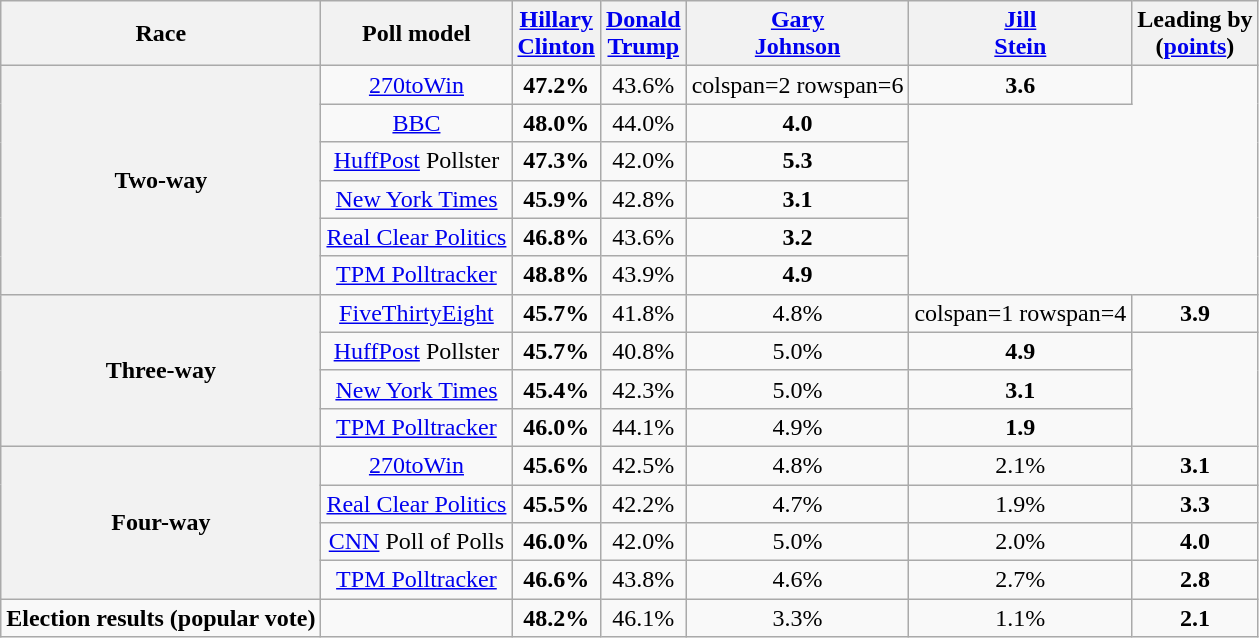<table class="wikitable sortable sort-under" style="text-align:center">
<tr>
<th>Race</th>
<th>Poll model</th>
<th><a href='#'>Hillary<br>Clinton</a><br><small></small></th>
<th><a href='#'>Donald<br>Trump</a><br><small></small></th>
<th><a href='#'>Gary<br>Johnson</a><br><small></small></th>
<th><a href='#'>Jill <br>Stein</a><br><small></small></th>
<th>Leading by<br>(<a href='#'>points</a>)</th>
</tr>
<tr>
<th rowspan=6>Two-way</th>
<td rowspan=1><a href='#'>270toWin</a></td>
<td><strong>47.2%</strong></td>
<td>43.6%</td>
<td>colspan=2 rowspan=6 </td>
<td><strong>3.6</strong></td>
</tr>
<tr>
<td rowspan=1><a href='#'>BBC</a></td>
<td><strong>48.0%</strong></td>
<td>44.0%</td>
<td><strong>4.0</strong></td>
</tr>
<tr>
<td rowspan=1><a href='#'>HuffPost</a> Pollster</td>
<td><strong>47.3%</strong></td>
<td>42.0%</td>
<td><strong>5.3</strong></td>
</tr>
<tr>
<td rowspan=1><a href='#'>New York Times</a></td>
<td><strong>45.9%</strong></td>
<td>42.8%</td>
<td><strong>3.1</strong></td>
</tr>
<tr>
<td rowspan=1><a href='#'>Real Clear Politics</a></td>
<td><strong>46.8%</strong></td>
<td>43.6%</td>
<td><strong>3.2</strong></td>
</tr>
<tr>
<td rowspan=1><a href='#'>TPM Polltracker</a></td>
<td><strong>48.8%</strong></td>
<td>43.9%</td>
<td><strong>4.9</strong></td>
</tr>
<tr>
<th rowspan=4>Three-way</th>
<td rowspan=1><a href='#'>FiveThirtyEight</a></td>
<td><strong>45.7%</strong></td>
<td>41.8%</td>
<td>4.8%</td>
<td>colspan=1 rowspan=4 </td>
<td><strong>3.9</strong></td>
</tr>
<tr>
<td rowspan=1><a href='#'>HuffPost</a> Pollster</td>
<td><strong>45.7%</strong></td>
<td>40.8%</td>
<td>5.0%</td>
<td><strong>4.9</strong></td>
</tr>
<tr>
<td rowspan=1><a href='#'>New York Times</a></td>
<td><strong>45.4%</strong></td>
<td>42.3%</td>
<td>5.0%</td>
<td><strong>3.1</strong></td>
</tr>
<tr>
<td rowspan=1><a href='#'>TPM Polltracker</a></td>
<td><strong>46.0%</strong></td>
<td>44.1%</td>
<td>4.9%</td>
<td><strong>1.9</strong></td>
</tr>
<tr>
<th rowspan=4>Four-way</th>
<td rowspan=1><a href='#'>270toWin</a></td>
<td><strong>45.6%</strong></td>
<td>42.5%</td>
<td>4.8%</td>
<td>2.1%</td>
<td><strong>3.1</strong></td>
</tr>
<tr>
<td><a href='#'>Real Clear Politics</a></td>
<td><strong>45.5%</strong></td>
<td>42.2%</td>
<td>4.7%</td>
<td>1.9%</td>
<td><strong>3.3</strong></td>
</tr>
<tr>
<td rowspan=1><a href='#'>CNN</a> Poll of Polls</td>
<td><strong>46.0%</strong></td>
<td>42.0%</td>
<td>5.0%</td>
<td>2.0%</td>
<td><strong>4.0</strong></td>
</tr>
<tr>
<td rowspan=1><a href='#'>TPM Polltracker</a></td>
<td><strong>46.6%</strong></td>
<td>43.8%</td>
<td>4.6%</td>
<td>2.7%</td>
<td><strong>2.8</strong></td>
</tr>
<tr>
<td><strong>Election results (popular vote)</strong></td>
<td></td>
<td><strong>48.2%</strong></td>
<td>46.1%</td>
<td>3.3%</td>
<td>1.1%</td>
<td><strong>2.1</strong></td>
</tr>
</table>
